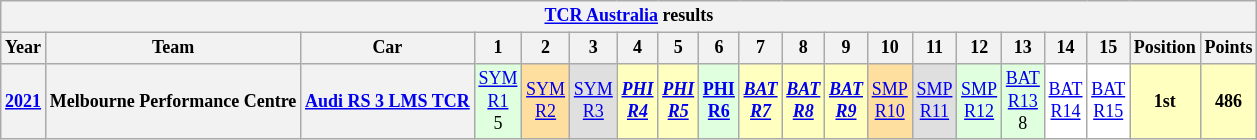<table class="wikitable" style="text-align:center; font-size:75%">
<tr>
<th colspan=26><a href='#'>TCR Australia</a> results</th>
</tr>
<tr>
<th>Year</th>
<th>Team</th>
<th>Car</th>
<th>1</th>
<th>2</th>
<th>3</th>
<th>4</th>
<th>5</th>
<th>6</th>
<th>7</th>
<th>8</th>
<th>9</th>
<th>10</th>
<th>11</th>
<th>12</th>
<th>13</th>
<th>14</th>
<th>15</th>
<th>Position</th>
<th>Points</th>
</tr>
<tr>
<th><a href='#'>2021</a></th>
<th>Melbourne Performance Centre</th>
<th><a href='#'>Audi RS 3 LMS TCR</a></th>
<td style=background:#dfffdf><a href='#'>SYM<br>R1</a><br>5</td>
<td style=background:#ffdf9f><a href='#'>SYM<br>R2</a><br></td>
<td style=background:#dfdfdf><a href='#'>SYM<br>R3</a><br></td>
<td style=background:#ffffbf><strong><em><a href='#'>PHI<br>R4</a><br></em></strong></td>
<td style=background:#ffffbf><strong><em><a href='#'>PHI<br>R5</a><br></em></strong></td>
<td style=background:#dfffdf><strong><a href='#'>PHI<br>R6</a><br></strong></td>
<td style=background:#ffffbf><strong><em><a href='#'>BAT<br>R7</a><br></em></strong></td>
<td style=background:#ffffbf><strong><em><a href='#'>BAT<br> R8</a><br></em></strong></td>
<td style=background:#ffffbf><strong><em><a href='#'>BAT<br>R9</a><br></em></strong></td>
<td style=background:#ffdf9f><a href='#'>SMP<br>R10</a><br></td>
<td style=background:#dfdfdf><a href='#'>SMP<br>R11</a><br></td>
<td style=background:#dfffdf><a href='#'>SMP<br>R12</a><br></td>
<td style=background:#dfffdf><a href='#'>BAT<br>R13</a><br>8</td>
<td style=background:#ffffff><a href='#'>BAT<br>R14</a><br></td>
<td style=background:#ffffff><a href='#'>BAT<br>R15</a><br></td>
<td style="background:#ffffbf"><strong>1st</strong></td>
<td style="background:#ffffbf"><strong>486</strong></td>
</tr>
</table>
